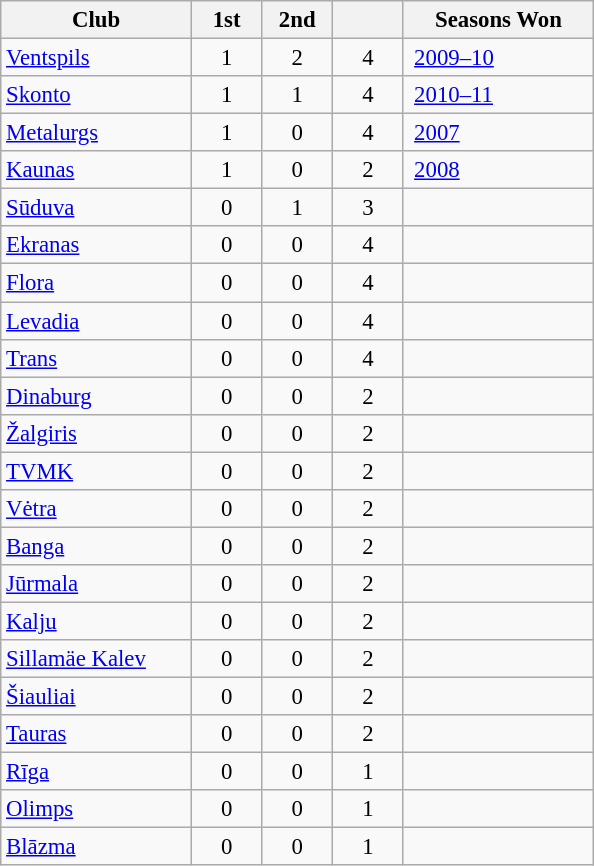<table class="wikitable" style="font-size:95%;text-align:center;">
<tr>
<th width=120>Club</th>
<th width=40>1st</th>
<th width=40>2nd</th>
<th width=40></th>
<th width=120>Seasons Won</th>
</tr>
<tr>
<td align=left> <a href='#'>Ventspils</a></td>
<td>1</td>
<td>2</td>
<td>4</td>
<td align=left> <a href='#'>2009–10</a></td>
</tr>
<tr>
<td align=left> <a href='#'>Skonto</a></td>
<td>1</td>
<td>1</td>
<td>4</td>
<td align=left> <a href='#'>2010–11</a></td>
</tr>
<tr>
<td align=left> <a href='#'>Metalurgs</a></td>
<td>1</td>
<td>0</td>
<td>4</td>
<td align=left> <a href='#'>2007</a></td>
</tr>
<tr>
<td align=left> <a href='#'>Kaunas</a></td>
<td>1</td>
<td>0</td>
<td>2</td>
<td align=left> <a href='#'>2008</a></td>
</tr>
<tr>
<td align=left> <a href='#'>Sūduva</a></td>
<td>0</td>
<td>1</td>
<td>3</td>
<td align=left> </td>
</tr>
<tr>
<td align=left> <a href='#'>Ekranas</a></td>
<td>0</td>
<td>0</td>
<td>4</td>
<td align=left> </td>
</tr>
<tr>
<td align=left> <a href='#'>Flora</a></td>
<td>0</td>
<td>0</td>
<td>4</td>
<td align=left> </td>
</tr>
<tr>
<td align=left> <a href='#'>Levadia</a></td>
<td>0</td>
<td>0</td>
<td>4</td>
<td align=left> </td>
</tr>
<tr>
<td align=left> <a href='#'>Trans</a></td>
<td>0</td>
<td>0</td>
<td>4</td>
<td align=left> </td>
</tr>
<tr>
<td align=left> <a href='#'>Dinaburg</a></td>
<td>0</td>
<td>0</td>
<td>2</td>
<td align=left> </td>
</tr>
<tr>
<td align=left> <a href='#'>Žalgiris</a></td>
<td>0</td>
<td>0</td>
<td>2</td>
<td align=left> </td>
</tr>
<tr>
<td align=left> <a href='#'>TVMK</a></td>
<td>0</td>
<td>0</td>
<td>2</td>
<td align=left> </td>
</tr>
<tr>
<td align=left> <a href='#'>Vėtra</a></td>
<td>0</td>
<td>0</td>
<td>2</td>
<td align=left> </td>
</tr>
<tr>
<td align=left> <a href='#'>Banga</a></td>
<td>0</td>
<td>0</td>
<td>2</td>
<td align=left> </td>
</tr>
<tr>
<td align=left> <a href='#'>Jūrmala</a></td>
<td>0</td>
<td>0</td>
<td>2</td>
<td align=left> </td>
</tr>
<tr>
<td align=left> <a href='#'>Kalju</a></td>
<td>0</td>
<td>0</td>
<td>2</td>
<td align=left> </td>
</tr>
<tr>
<td align=left> <a href='#'>Sillamäe Kalev</a></td>
<td>0</td>
<td>0</td>
<td>2</td>
<td align=left> </td>
</tr>
<tr>
<td align=left> <a href='#'>Šiauliai</a></td>
<td>0</td>
<td>0</td>
<td>2</td>
<td align=left> </td>
</tr>
<tr>
<td align=left> <a href='#'>Tauras</a></td>
<td>0</td>
<td>0</td>
<td>2</td>
<td align=left> </td>
</tr>
<tr>
<td align=left> <a href='#'>Rīga</a></td>
<td>0</td>
<td>0</td>
<td>1</td>
<td align=left> </td>
</tr>
<tr>
<td align=left> <a href='#'>Olimps</a></td>
<td>0</td>
<td>0</td>
<td>1</td>
<td align=left> </td>
</tr>
<tr>
<td align=left> <a href='#'>Blāzma</a></td>
<td>0</td>
<td>0</td>
<td>1</td>
<td align=left> </td>
</tr>
</table>
